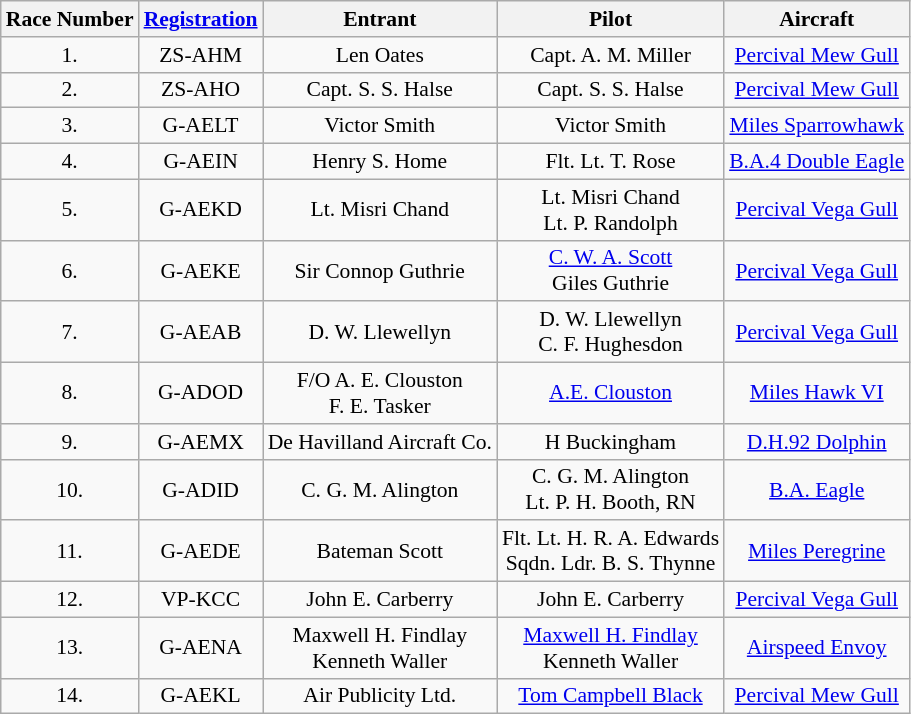<table class="wikitable" style="text-align:center; font-size:90%;">
<tr>
<th>Race Number</th>
<th><a href='#'>Registration</a></th>
<th>Entrant</th>
<th>Pilot</th>
<th>Aircraft</th>
</tr>
<tr>
<td>1.</td>
<td>ZS-AHM</td>
<td>Len Oates</td>
<td>Capt. A. M. Miller</td>
<td><a href='#'>Percival Mew Gull</a></td>
</tr>
<tr>
<td>2.</td>
<td>ZS-AHO</td>
<td>Capt. S. S. Halse</td>
<td>Capt. S. S. Halse</td>
<td><a href='#'>Percival Mew Gull</a></td>
</tr>
<tr>
<td>3.</td>
<td>G-AELT</td>
<td>Victor Smith</td>
<td>Victor Smith</td>
<td><a href='#'>Miles Sparrowhawk</a></td>
</tr>
<tr>
<td>4.</td>
<td>G-AEIN</td>
<td>Henry S. Home</td>
<td>Flt. Lt. T. Rose</td>
<td><a href='#'>B.A.4 Double Eagle</a></td>
</tr>
<tr>
<td>5.</td>
<td>G-AEKD</td>
<td>Lt. Misri Chand</td>
<td>Lt. Misri Chand<br>Lt. P. Randolph</td>
<td><a href='#'>Percival Vega Gull</a></td>
</tr>
<tr>
<td>6.</td>
<td>G-AEKE</td>
<td>Sir Connop Guthrie</td>
<td><a href='#'>C. W. A. Scott</a><br>Giles Guthrie</td>
<td><a href='#'>Percival Vega Gull</a></td>
</tr>
<tr>
<td>7.</td>
<td>G-AEAB</td>
<td>D. W. Llewellyn</td>
<td>D. W. Llewellyn<br>C. F. Hughesdon</td>
<td><a href='#'>Percival Vega Gull</a></td>
</tr>
<tr>
<td>8.</td>
<td>G-ADOD</td>
<td>F/O A. E. Clouston<br>F. E. Tasker</td>
<td><a href='#'>A.E. Clouston</a></td>
<td><a href='#'>Miles Hawk VI</a></td>
</tr>
<tr>
<td>9.</td>
<td>G-AEMX</td>
<td>De Havilland Aircraft Co.</td>
<td>H Buckingham</td>
<td><a href='#'>D.H.92 Dolphin</a></td>
</tr>
<tr>
<td>10.</td>
<td>G-ADID</td>
<td>C. G. M. Alington</td>
<td>C. G. M. Alington<br>Lt. P. H. Booth, RN</td>
<td><a href='#'>B.A. Eagle</a></td>
</tr>
<tr>
<td>11.</td>
<td>G-AEDE</td>
<td>Bateman Scott</td>
<td>Flt. Lt. H. R. A. Edwards<br>Sqdn. Ldr. B. S. Thynne</td>
<td><a href='#'>Miles Peregrine</a></td>
</tr>
<tr>
<td>12.</td>
<td>VP-KCC</td>
<td>John E. Carberry</td>
<td>John E. Carberry</td>
<td><a href='#'>Percival Vega Gull</a></td>
</tr>
<tr>
<td>13.</td>
<td>G-AENA</td>
<td>Maxwell H. Findlay<br>Kenneth Waller</td>
<td><a href='#'>Maxwell H. Findlay</a><br>Kenneth Waller</td>
<td><a href='#'>Airspeed Envoy</a></td>
</tr>
<tr>
<td>14.</td>
<td>G-AEKL</td>
<td>Air Publicity Ltd.</td>
<td><a href='#'>Tom Campbell Black</a></td>
<td><a href='#'>Percival Mew Gull</a></td>
</tr>
</table>
